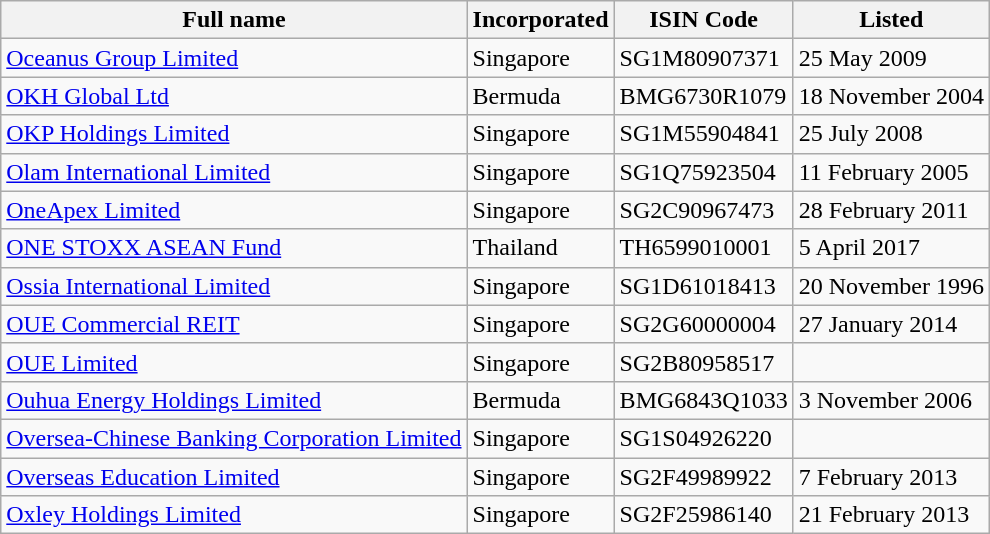<table class="wikitable">
<tr>
<th>Full name</th>
<th>Incorporated</th>
<th>ISIN Code</th>
<th>Listed</th>
</tr>
<tr>
<td><a href='#'>Oceanus Group Limited</a></td>
<td>Singapore</td>
<td>SG1M80907371</td>
<td>25 May 2009</td>
</tr>
<tr>
<td><a href='#'>OKH Global Ltd</a></td>
<td>Bermuda</td>
<td>BMG6730R1079</td>
<td>18 November 2004</td>
</tr>
<tr>
<td><a href='#'>OKP Holdings Limited</a></td>
<td>Singapore</td>
<td>SG1M55904841</td>
<td>25 July 2008</td>
</tr>
<tr>
<td><a href='#'>Olam International Limited</a></td>
<td>Singapore</td>
<td>SG1Q75923504</td>
<td>11 February 2005</td>
</tr>
<tr>
<td><a href='#'>OneApex Limited</a></td>
<td>Singapore</td>
<td>SG2C90967473</td>
<td>28 February 2011</td>
</tr>
<tr>
<td><a href='#'>ONE STOXX ASEAN Fund</a></td>
<td>Thailand</td>
<td>TH6599010001</td>
<td>5 April 2017</td>
</tr>
<tr>
<td><a href='#'>Ossia International Limited</a></td>
<td>Singapore</td>
<td>SG1D61018413</td>
<td>20 November 1996</td>
</tr>
<tr>
<td><a href='#'>OUE Commercial REIT</a></td>
<td>Singapore</td>
<td>SG2G60000004</td>
<td>27 January 2014</td>
</tr>
<tr>
<td><a href='#'>OUE Limited</a></td>
<td>Singapore</td>
<td>SG2B80958517</td>
<td></td>
</tr>
<tr>
<td><a href='#'>Ouhua Energy Holdings Limited</a></td>
<td>Bermuda</td>
<td>BMG6843Q1033</td>
<td>3 November 2006</td>
</tr>
<tr>
<td><a href='#'>Oversea-Chinese Banking Corporation Limited</a></td>
<td>Singapore</td>
<td>SG1S04926220</td>
<td></td>
</tr>
<tr>
<td><a href='#'>Overseas Education Limited</a></td>
<td>Singapore</td>
<td>SG2F49989922</td>
<td>7 February 2013</td>
</tr>
<tr>
<td><a href='#'>Oxley Holdings Limited</a></td>
<td>Singapore</td>
<td>SG2F25986140</td>
<td>21 February 2013</td>
</tr>
</table>
